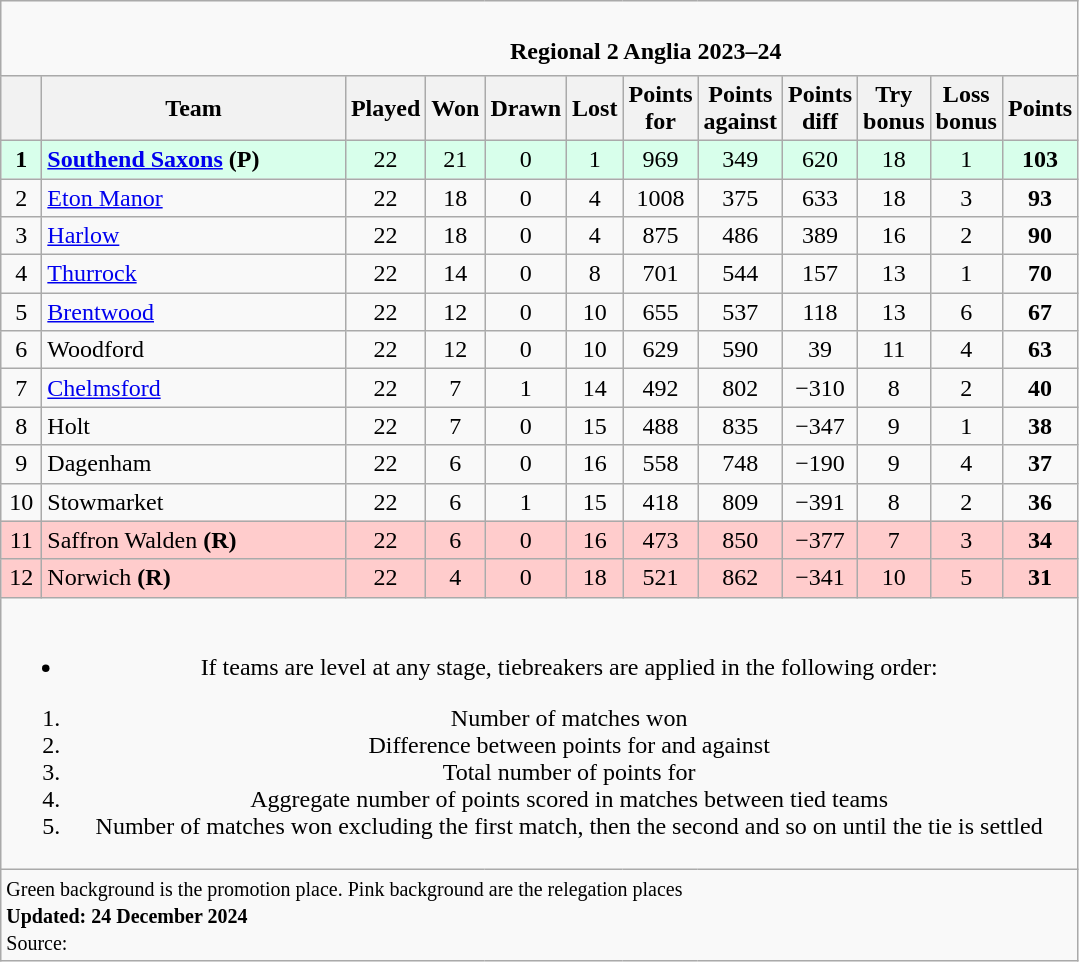<table class="wikitable" style="text-align: center;">
<tr>
<td colspan="15" cellpadding="0" cellspacing="0"><br><table border="0" width="100%" cellpadding="0" cellspacing="0">
<tr>
<td width=20% style="border:0px"></td>
<td style="border:0px"><strong>Regional 2 Anglia 2023–24</strong></td>
</tr>
</table>
</td>
</tr>
<tr>
<th bgcolor="#efefef" width="20"></th>
<th bgcolor="#efefef" width="195">Team</th>
<th bgcolor="#efefef" width="20">Played</th>
<th bgcolor="#efefef" width="20">Won</th>
<th bgcolor="#efefef" width="20">Drawn</th>
<th bgcolor="#efefef" width="20">Lost</th>
<th bgcolor="#efefef" width="25">Points for</th>
<th bgcolor="#efefef" width="20">Points against</th>
<th bgcolor="#efefef" width="20">Points diff</th>
<th bgcolor="#efefef" width="20">Try bonus</th>
<th bgcolor="#efefef" width="20">Loss bonus</th>
<th bgcolor="#efefef" width="20">Points</th>
</tr>
<tr bgcolor=#d8ffeb align=center>
<td><strong>1</strong></td>
<td style="text-align:left;"><strong><a href='#'>Southend Saxons</a> (P)</strong></td>
<td>22</td>
<td>21</td>
<td>0</td>
<td>1</td>
<td>969</td>
<td>349</td>
<td>620</td>
<td>18</td>
<td>1</td>
<td><strong>103</strong></td>
</tr>
<tr>
<td>2</td>
<td style="text-align:left;"><a href='#'>Eton Manor</a></td>
<td>22</td>
<td>18</td>
<td>0</td>
<td>4</td>
<td>1008</td>
<td>375</td>
<td>633</td>
<td>18</td>
<td>3</td>
<td><strong>93</strong></td>
</tr>
<tr>
<td>3</td>
<td style="text-align:left;"><a href='#'>Harlow</a></td>
<td>22</td>
<td>18</td>
<td>0</td>
<td>4</td>
<td>875</td>
<td>486</td>
<td>389</td>
<td>16</td>
<td>2</td>
<td><strong>90</strong></td>
</tr>
<tr>
<td>4</td>
<td style="text-align:left;"><a href='#'>Thurrock</a></td>
<td>22</td>
<td>14</td>
<td>0</td>
<td>8</td>
<td>701</td>
<td>544</td>
<td>157</td>
<td>13</td>
<td>1</td>
<td><strong>70</strong></td>
</tr>
<tr>
<td>5</td>
<td style="text-align:left;"><a href='#'>Brentwood</a></td>
<td>22</td>
<td>12</td>
<td>0</td>
<td>10</td>
<td>655</td>
<td>537</td>
<td>118</td>
<td>13</td>
<td>6</td>
<td><strong>67</strong></td>
</tr>
<tr>
<td>6</td>
<td style="text-align:left;">Woodford</td>
<td>22</td>
<td>12</td>
<td>0</td>
<td>10</td>
<td>629</td>
<td>590</td>
<td>39</td>
<td>11</td>
<td>4</td>
<td><strong>63</strong></td>
</tr>
<tr>
<td>7</td>
<td style="text-align:left;"><a href='#'>Chelmsford</a></td>
<td>22</td>
<td>7</td>
<td>1</td>
<td>14</td>
<td>492</td>
<td>802</td>
<td>−310</td>
<td>8</td>
<td>2</td>
<td><strong>40</strong></td>
</tr>
<tr>
<td>8</td>
<td style="text-align:left;">Holt</td>
<td>22</td>
<td>7</td>
<td>0</td>
<td>15</td>
<td>488</td>
<td>835</td>
<td>−347</td>
<td>9</td>
<td>1</td>
<td><strong>38</strong></td>
</tr>
<tr>
<td>9</td>
<td style="text-align:left;">Dagenham</td>
<td>22</td>
<td>6</td>
<td>0</td>
<td>16</td>
<td>558</td>
<td>748</td>
<td>−190</td>
<td>9</td>
<td>4</td>
<td><strong>37</strong></td>
</tr>
<tr>
<td>10</td>
<td style="text-align:left;">Stowmarket</td>
<td>22</td>
<td>6</td>
<td>1</td>
<td>15</td>
<td>418</td>
<td>809</td>
<td>−391</td>
<td>8</td>
<td>2</td>
<td><strong>36</strong></td>
</tr>
<tr style="background-color:#ffcccc;">
<td>11</td>
<td style="text-align:left;">Saffron Walden <strong>(R)</strong></td>
<td>22</td>
<td>6</td>
<td>0</td>
<td>16</td>
<td>473</td>
<td>850</td>
<td>−377</td>
<td>7</td>
<td>3</td>
<td><strong>34</strong></td>
</tr>
<tr style="background-color:#ffcccc;">
<td>12</td>
<td style="text-align:left;">Norwich <strong>(R)</strong></td>
<td>22</td>
<td>4</td>
<td>0</td>
<td>18</td>
<td>521</td>
<td>862</td>
<td>−341</td>
<td>10</td>
<td>5</td>
<td><strong>31</strong></td>
</tr>
<tr>
<td colspan="15"><br><ul><li>If teams are level at any stage, tiebreakers are applied in the following order:</li></ul><ol><li>Number of matches won</li><li>Difference between points for and against</li><li>Total number of points for</li><li>Aggregate number of points scored in matches between tied teams</li><li>Number of matches won excluding the first match, then the second and so on until the tie is settled</li></ol></td>
</tr>
<tr | style="text-align:left;" |>
<td colspan="15" style="border:0px"><small><span>Green background</span> is the promotion place. <span>Pink background</span> are the relegation places <br><strong>Updated: 24 December 2024</strong><br>Source: </small></td>
</tr>
</table>
